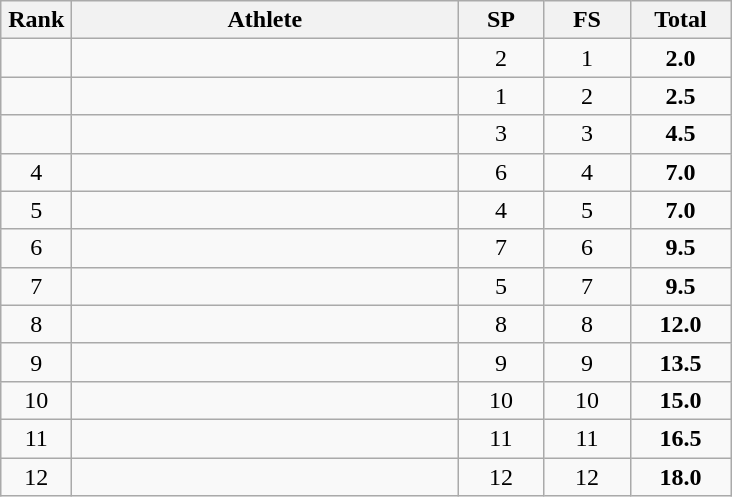<table class=wikitable style="text-align:center">
<tr>
<th width=40>Rank</th>
<th width=250>Athlete</th>
<th width=50>SP</th>
<th width=50>FS</th>
<th width=60>Total</th>
</tr>
<tr>
<td></td>
<td align=left></td>
<td>2</td>
<td>1</td>
<td><strong>2.0</strong></td>
</tr>
<tr>
<td></td>
<td align=left></td>
<td>1</td>
<td>2</td>
<td><strong>2.5</strong></td>
</tr>
<tr>
<td></td>
<td align=left></td>
<td>3</td>
<td>3</td>
<td><strong>4.5</strong></td>
</tr>
<tr>
<td>4</td>
<td align=left></td>
<td>6</td>
<td>4</td>
<td><strong>7.0</strong></td>
</tr>
<tr>
<td>5</td>
<td align=left></td>
<td>4</td>
<td>5</td>
<td><strong>7.0</strong></td>
</tr>
<tr>
<td>6</td>
<td align=left></td>
<td>7</td>
<td>6</td>
<td><strong>9.5</strong></td>
</tr>
<tr>
<td>7</td>
<td align=left></td>
<td>5</td>
<td>7</td>
<td><strong>9.5</strong></td>
</tr>
<tr>
<td>8</td>
<td align=left></td>
<td>8</td>
<td>8</td>
<td><strong>12.0</strong></td>
</tr>
<tr>
<td>9</td>
<td align=left></td>
<td>9</td>
<td>9</td>
<td><strong>13.5</strong></td>
</tr>
<tr>
<td>10</td>
<td align=left></td>
<td>10</td>
<td>10</td>
<td><strong>15.0</strong></td>
</tr>
<tr>
<td>11</td>
<td align=left></td>
<td>11</td>
<td>11</td>
<td><strong>16.5</strong></td>
</tr>
<tr>
<td>12</td>
<td align=left></td>
<td>12</td>
<td>12</td>
<td><strong>18.0</strong></td>
</tr>
</table>
